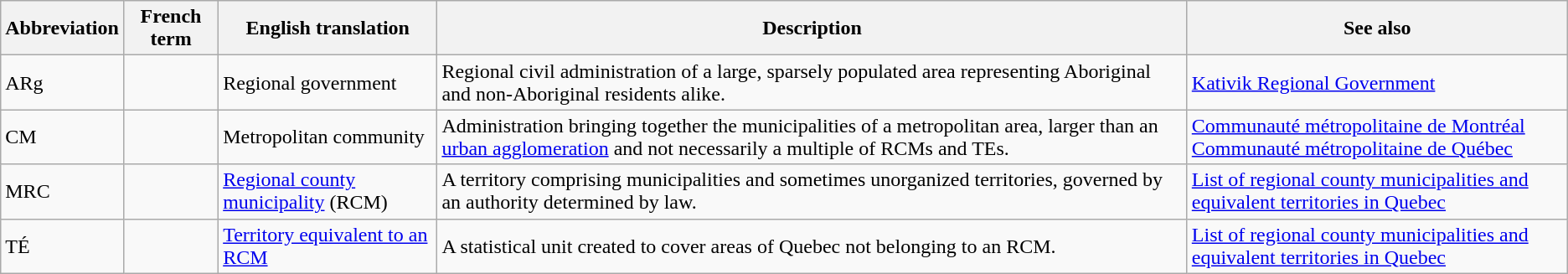<table class="wikitable">
<tr>
<th>Abbreviation</th>
<th>French term</th>
<th>English translation</th>
<th>Description</th>
<th>See also</th>
</tr>
<tr>
<td>ARg</td>
<td></td>
<td>Regional government</td>
<td>Regional civil administration of a large, sparsely populated area representing Aboriginal and non-Aboriginal residents alike.</td>
<td><a href='#'>Kativik Regional Government</a></td>
</tr>
<tr>
<td>CM</td>
<td></td>
<td>Metropolitan community</td>
<td>Administration bringing together the municipalities of a metropolitan area, larger than an <a href='#'>urban agglomeration</a> and not necessarily a multiple of RCMs and TEs.</td>
<td><a href='#'>Communauté métropolitaine de Montréal</a><br><a href='#'>Communauté métropolitaine de Québec</a></td>
</tr>
<tr>
<td>MRC</td>
<td></td>
<td><a href='#'>Regional county municipality</a> (RCM)</td>
<td>A territory comprising municipalities and sometimes unorganized territories, governed by an authority determined by law.</td>
<td><a href='#'>List of regional county municipalities and equivalent territories in Quebec</a></td>
</tr>
<tr>
<td>TÉ</td>
<td></td>
<td><a href='#'>Territory equivalent to an RCM</a></td>
<td>A statistical unit created to cover areas of Quebec not belonging to an RCM.</td>
<td><a href='#'>List of regional county municipalities and equivalent territories in Quebec</a></td>
</tr>
</table>
